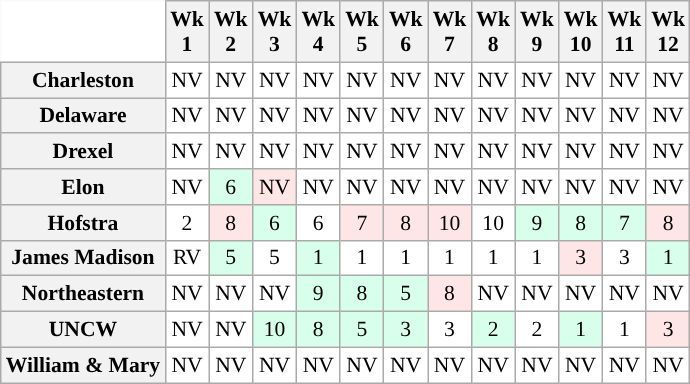<table class="wikitable" style="white-space:nowrap;font-size:90%;text-align:center;">
<tr>
<th style="background:white; border-top-style:hidden; border-left-style:hidden;"> </th>
<th>Wk<br> 1</th>
<th>Wk<br>2</th>
<th>Wk<br>3</th>
<th>Wk<br>4</th>
<th>Wk<br>5</th>
<th>Wk<br>6</th>
<th>Wk<br>7</th>
<th>Wk<br>8</th>
<th>Wk<br>9</th>
<th>Wk<br>10</th>
<th>Wk<br>11</th>
<th>Wk<br>12</th>
</tr>
<tr>
<th>Charleston</th>
<td style="background:#FFF;">NV</td>
<td style="background:#FFF;">NV</td>
<td style="background:#FFF;">NV</td>
<td style="background:#FFF;">NV</td>
<td style="background:#FFF;">NV</td>
<td style="background:#FFF;">NV</td>
<td style="background:#FFF;">NV</td>
<td style="background:#FFF;">NV</td>
<td style="background:#FFF;">NV</td>
<td style="background:#FFF;">NV</td>
<td style="background:#FFF;">NV</td>
<td style="background:#FFF;">NV</td>
</tr>
<tr>
<th>Delaware</th>
<td style="background:#FFF;">NV</td>
<td style="background:#FFF;">NV</td>
<td style="background:#FFF;">NV</td>
<td style="background:#FFF;">NV</td>
<td style="background:#FFF;">NV</td>
<td style="background:#FFF;">NV</td>
<td style="background:#FFF;">NV</td>
<td style="background:#FFF;">NV</td>
<td style="background:#FFF;">NV</td>
<td style="background:#FFF;">NV</td>
<td style="background:#FFF;">NV</td>
<td style="background:#FFF;">NV</td>
</tr>
<tr>
<th>Drexel</th>
<td style="background:#FFF;">NV</td>
<td style="background:#FFF;">NV</td>
<td style="background:#FFF;">NV</td>
<td style="background:#FFF;">NV</td>
<td style="background:#FFF;">NV</td>
<td style="background:#FFF;">NV</td>
<td style="background:#FFF;">NV</td>
<td style="background:#FFF;">NV</td>
<td style="background:#FFF;">NV</td>
<td style="background:#FFF;">NV</td>
<td style="background:#FFF;">NV</td>
<td style="background:#FFF;">NV</td>
</tr>
<tr>
<th>Elon</th>
<td style="background:#FFF;">NV</td>
<td style="background:#d8ffeb;">6</td>
<td style="background:#ffe6e6;">NV</td>
<td style="background:#FFF;">NV</td>
<td style="background:#FFF;">NV</td>
<td style="background:#FFF;">NV</td>
<td style="background:#FFF;">NV</td>
<td style="background:#FFF;">NV</td>
<td style="background:#FFF;">NV</td>
<td style="background:#FFF;">NV</td>
<td style="background:#FFF;">NV</td>
<td style="background:#FFF;">NV</td>
</tr>
<tr>
<th>Hofstra</th>
<td style="background:#FFF;">2</td>
<td style="background:#ffe6e6;">8</td>
<td style="background:#d8ffeb;">6</td>
<td style="background:#FFF;">6</td>
<td style="background:#ffe6e6;">7</td>
<td style="background:#ffe6e6;">8</td>
<td style="background:#ffe6e6;">10</td>
<td style="background:#FFF;">10</td>
<td style="background:#d8ffeb;">9</td>
<td style="background:#d8ffeb;">8</td>
<td style="background:#d8ffeb;">7</td>
<td style="background:#ffe6e6;">8</td>
</tr>
<tr>
<th>James Madison</th>
<td style="background:#FFF;">RV</td>
<td style="background:#d8ffeb;">5</td>
<td style="background:#FFF;">5</td>
<td style="background:#d8ffeb;">1</td>
<td style="background:#FFF;">1</td>
<td style="background:#FFF;">1</td>
<td style="background:#FFF;">1</td>
<td style="background:#FFF;">1</td>
<td style="background:#FFF;">1</td>
<td style="background:#ffe6e6;">3</td>
<td style="background:#FFF;">3</td>
<td style="background:#d8ffeb;">1</td>
</tr>
<tr>
<th>Northeastern</th>
<td style="background:#FFF;">NV</td>
<td style="background:#FFF;">NV</td>
<td style="background:#FFF;">NV</td>
<td style="background:#d8ffeb;">9</td>
<td style="background:#d8ffeb;">8</td>
<td style="background:#d8ffeb;">5</td>
<td style="background:#ffe6e6;">8</td>
<td style="background:#FFF;">NV</td>
<td style="background:#FFF;">NV</td>
<td style="background:#FFF;">NV</td>
<td style="background:#FFF;">NV</td>
<td style="background:#FFF;">NV</td>
</tr>
<tr>
<th>UNCW</th>
<td style="background:#FFF;">NV</td>
<td style="background:#FFF;">NV</td>
<td style="background:#d8ffeb;">10</td>
<td style="background:#d8ffeb;">8</td>
<td style="background:#d8ffeb;">5</td>
<td style="background:#d8ffeb;">3</td>
<td style="background:#FFF;">3</td>
<td style="background:#d8ffeb;">2</td>
<td style="background:#FFF;">2</td>
<td style="background:#d8ffeb;">1</td>
<td style="background:#FFF;">1</td>
<td style="background:#ffe6e6;">3</td>
</tr>
<tr>
<th>William & Mary</th>
<td style="background:#FFF;">NV</td>
<td style="background:#FFF;">NV</td>
<td style="background:#FFF;">NV</td>
<td style="background:#FFF;">NV</td>
<td style="background:#FFF;">NV</td>
<td style="background:#FFF;">NV</td>
<td style="background:#FFF;">NV</td>
<td style="background:#FFF;">NV</td>
<td style="background:#FFF;">NV</td>
<td style="background:#FFF;">NV</td>
<td style="background:#FFF;">NV</td>
<td style="background:#FFF;">NV</td>
</tr>
</table>
